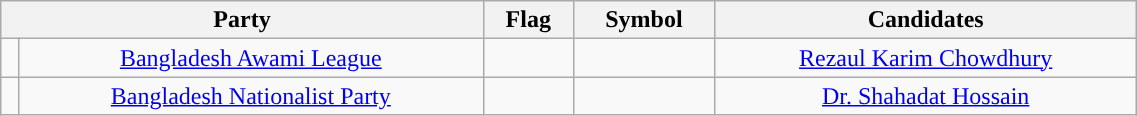<table class="wikitable" width="60%" style="text-align:center;">
<tr>
<th colspan="2">Party</th>
<th>Flag</th>
<th>Symbol</th>
<th>Candidates</th>
</tr>
<tr>
<td></td>
<td><a href='#'>Bangladesh Awami League</a></td>
<td></td>
<td></td>
<td><a href='#'>Rezaul Karim Chowdhury</a></td>
</tr>
<tr>
<td></td>
<td><a href='#'>Bangladesh Nationalist Party</a></td>
<td></td>
<td></td>
<td><a href='#'>Dr. Shahadat Hossain</a></td>
</tr>
</table>
